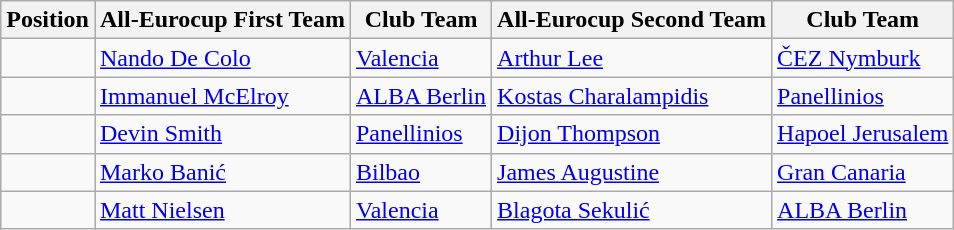<table | class="wikitable sortable">
<tr>
<th>Position</th>
<th>All-Eurocup First Team</th>
<th>Club Team</th>
<th>All-Eurocup Second Team</th>
<th>Club Team</th>
</tr>
<tr>
<td></td>
<td> <a href='#'>Nando De Colo</a></td>
<td> <a href='#'>Valencia</a></td>
<td> <a href='#'>Arthur Lee</a></td>
<td> <a href='#'>ČEZ Nymburk</a></td>
</tr>
<tr>
<td></td>
<td> <a href='#'>Immanuel McElroy</a></td>
<td> <a href='#'>ALBA Berlin</a></td>
<td> <a href='#'>Kostas Charalampidis</a></td>
<td> <a href='#'>Panellinios</a></td>
</tr>
<tr>
<td></td>
<td> <a href='#'>Devin Smith</a></td>
<td> <a href='#'>Panellinios</a></td>
<td> <a href='#'>Dijon Thompson</a></td>
<td> <a href='#'>Hapoel Jerusalem</a></td>
</tr>
<tr>
<td></td>
<td> <a href='#'>Marko Banić</a></td>
<td> <a href='#'>Bilbao</a></td>
<td> <a href='#'>James Augustine</a></td>
<td> <a href='#'>Gran Canaria</a></td>
</tr>
<tr>
<td></td>
<td> <a href='#'>Matt Nielsen</a></td>
<td> <a href='#'>Valencia</a></td>
<td> <a href='#'>Blagota Sekulić</a></td>
<td> <a href='#'>ALBA Berlin</a></td>
</tr>
</table>
